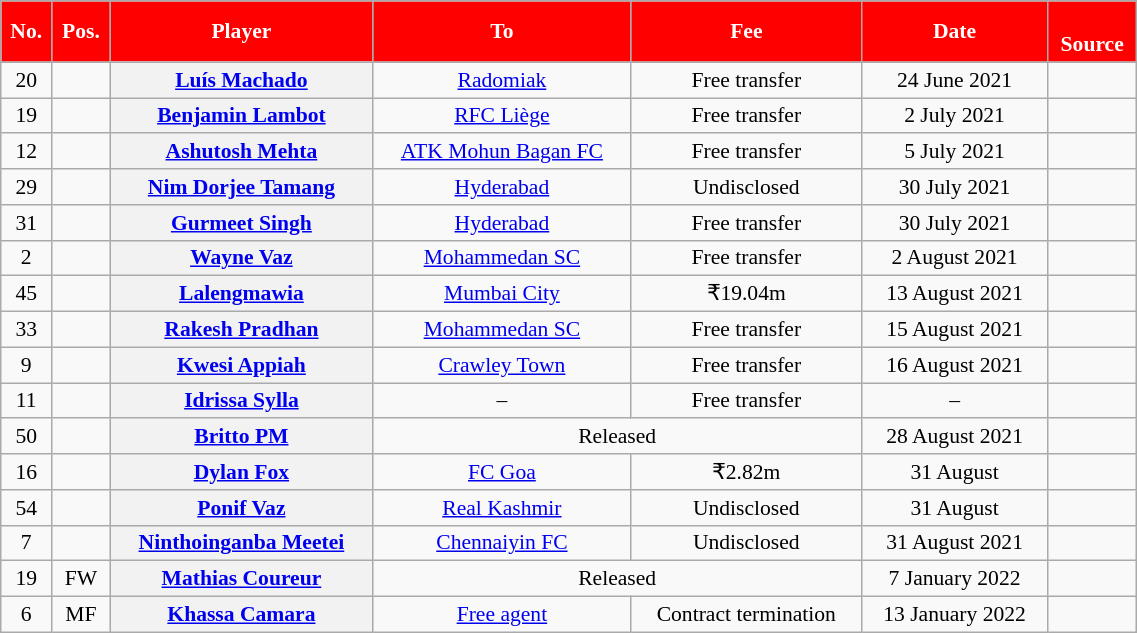<table class="wikitable" style="text-align:center; font-size:90%; width:60%">
<tr>
<th style="background:#FF0000; color:white; text-align:center;">No.</th>
<th style="background:#FF0000; color:white; text-align:center;">Pos.</th>
<th style="background:#FF0000; color:white; text-align:center;">Player</th>
<th style="background:#FF0000; color:white; text-align:center;">To</th>
<th style="background:#FF0000; color:white; text-align:center;">Fee</th>
<th style="background:#FF0000; color:white; text-align:center;">Date</th>
<th style="background:#FF0000; color:white; text-align:center;"><br>Source</th>
</tr>
<tr>
<td>20</td>
<td></td>
<th scope="row"> <a href='#'>Luís Machado</a></th>
<td> <a href='#'>Radomiak</a></td>
<td>Free transfer</td>
<td>24 June 2021</td>
<td></td>
</tr>
<tr>
<td>19</td>
<td></td>
<th scope="row"> <a href='#'>Benjamin Lambot</a></th>
<td> <a href='#'>RFC Liège</a></td>
<td>Free transfer</td>
<td>2 July 2021</td>
<td></td>
</tr>
<tr>
<td>12</td>
<td></td>
<th scope="row"> <a href='#'>Ashutosh Mehta</a></th>
<td><a href='#'>ATK Mohun Bagan FC</a></td>
<td>Free transfer</td>
<td>5 July 2021</td>
<td></td>
</tr>
<tr>
<td>29</td>
<td></td>
<th scope="row"> <a href='#'>Nim Dorjee Tamang</a></th>
<td><a href='#'>Hyderabad</a></td>
<td>Undisclosed</td>
<td>30 July 2021</td>
<td></td>
</tr>
<tr>
<td>31</td>
<td></td>
<th scope="row"> <a href='#'>Gurmeet Singh</a></th>
<td><a href='#'>Hyderabad</a></td>
<td>Free transfer</td>
<td>30 July 2021</td>
<td></td>
</tr>
<tr>
<td>2</td>
<td></td>
<th scope="row"> <a href='#'>Wayne Vaz</a></th>
<td><a href='#'>Mohammedan SC</a></td>
<td>Free transfer</td>
<td>2 August 2021</td>
<td></td>
</tr>
<tr>
<td>45</td>
<td></td>
<th scope="row"> <a href='#'>Lalengmawia</a></th>
<td><a href='#'>Mumbai City</a></td>
<td>₹19.04m</td>
<td>13 August 2021</td>
<td></td>
</tr>
<tr>
<td>33</td>
<td></td>
<th scope="row"> <a href='#'>Rakesh Pradhan</a></th>
<td><a href='#'>Mohammedan SC</a></td>
<td>Free transfer</td>
<td>15 August 2021</td>
<td></td>
</tr>
<tr>
<td>9</td>
<td></td>
<th scope="row"> <a href='#'>Kwesi Appiah</a></th>
<td> <a href='#'>Crawley Town</a></td>
<td>Free transfer</td>
<td>16 August 2021</td>
<td></td>
</tr>
<tr>
<td>11</td>
<td></td>
<th scope="row"> <a href='#'>Idrissa Sylla</a></th>
<td>–</td>
<td>Free transfer</td>
<td>–</td>
<td></td>
</tr>
<tr>
<td>50</td>
<td></td>
<th scope="row"> <a href='#'>Britto PM</a></th>
<td colspan="2">Released</td>
<td>28 August 2021</td>
<td></td>
</tr>
<tr>
<td>16</td>
<td></td>
<th scope="row"> <a href='#'>Dylan Fox</a></th>
<td><a href='#'>FC Goa</a></td>
<td>₹2.82m</td>
<td>31 August</td>
<td></td>
</tr>
<tr>
<td>54</td>
<td></td>
<th scope="row"> <a href='#'>Ponif Vaz</a></th>
<td><a href='#'>Real Kashmir</a></td>
<td>Undisclosed</td>
<td>31 August</td>
<td></td>
</tr>
<tr>
<td>7</td>
<td></td>
<th scope="row"> <a href='#'>Ninthoinganba Meetei</a></th>
<td><a href='#'>Chennaiyin FC</a></td>
<td>Undisclosed</td>
<td>31 August 2021</td>
<td></td>
</tr>
<tr>
<td>19</td>
<td>FW</td>
<th> <a href='#'>Mathias Coureur</a></th>
<td colspan="2">Released</td>
<td>7 January 2022</td>
<td></td>
</tr>
<tr>
<td>6</td>
<td>MF</td>
<th> <a href='#'>Khassa Camara</a></th>
<td><a href='#'>Free agent</a></td>
<td>Contract termination</td>
<td>13 January 2022</td>
<td></td>
</tr>
</table>
